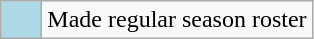<table class=wikitable>
<tr>
<td style="background:#ADD8E6; width:20px; em"></td>
<td>Made regular season roster</td>
</tr>
</table>
